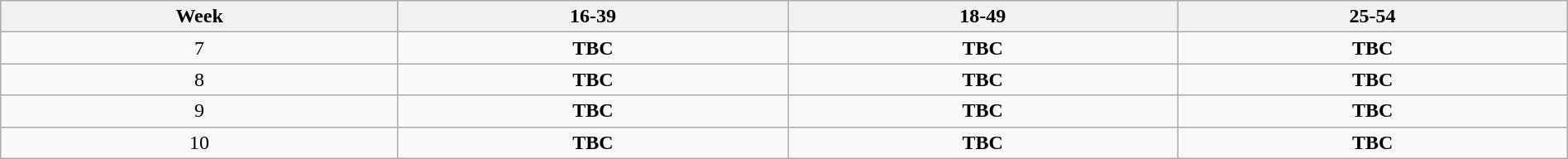<table class="wikitable" style="width:100%;">
<tr>
<th>Week</th>
<th>16-39</th>
<th>18-49</th>
<th>25-54</th>
</tr>
<tr>
<td colspan="1" align=center>7</td>
<td colspan="1" align=center><strong>TBC</strong></td>
<td colspan="1" align=center><strong>TBC</strong></td>
<td colspan="1" align=center><strong>TBC</strong></td>
</tr>
<tr>
<td colspan="1" align=center>8</td>
<td colspan="1" align=center><strong>TBC</strong></td>
<td colspan="1" align=center><strong>TBC</strong></td>
<td colspan="1" align=center><strong>TBC</strong></td>
</tr>
<tr>
<td colspan="1" align=center>9</td>
<td colspan="1" align=center><strong>TBC</strong></td>
<td colspan="1" align=center><strong>TBC</strong></td>
<td colspan="1" align=center><strong>TBC</strong></td>
</tr>
<tr>
<td colspan="1" align=center>10</td>
<td colspan="1" align=center><strong>TBC</strong></td>
<td colspan="1" align=center><strong>TBC</strong></td>
<td colspan="1" align=center><strong>TBC</strong></td>
</tr>
</table>
